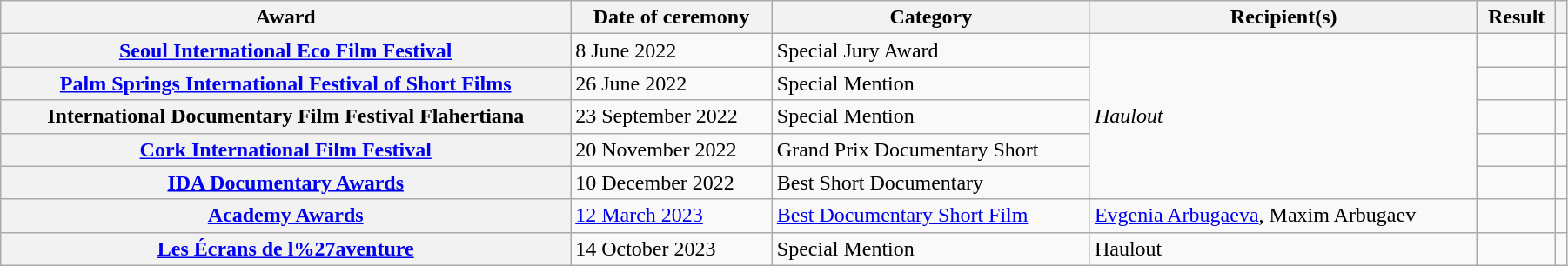<table class="wikitable sortable plainrowheaders" style="width: 95%;">
<tr>
<th scope="col">Award</th>
<th scope="col">Date of ceremony</th>
<th scope="col">Category</th>
<th scope="col">Recipient(s)</th>
<th scope="col">Result</th>
<th scope="col" class="unsortable"></th>
</tr>
<tr>
<th scope="row"><a href='#'>Seoul International Eco Film Festival</a></th>
<td>8 June 2022</td>
<td>Special Jury Award</td>
<td rowspan=5><em>Haulout</em></td>
<td></td>
<td></td>
</tr>
<tr>
<th scope="row"><a href='#'>Palm Springs International Festival of Short Films</a></th>
<td>26 June 2022</td>
<td>Special Mention</td>
<td></td>
<td></td>
</tr>
<tr>
<th scope="row">International Documentary Film Festival Flahertiana</th>
<td>23 September 2022</td>
<td>Special Mention</td>
<td></td>
<td></td>
</tr>
<tr>
<th scope="row"><a href='#'>Cork International Film Festival</a></th>
<td>20 November 2022</td>
<td>Grand Prix Documentary Short</td>
<td></td>
<td></td>
</tr>
<tr>
<th scope="row"><a href='#'>IDA Documentary Awards</a></th>
<td>10 December 2022</td>
<td>Best Short Documentary</td>
<td></td>
<td></td>
</tr>
<tr>
<th scope="row"><a href='#'>Academy Awards</a></th>
<td><a href='#'>12 March 2023</a></td>
<td><a href='#'>Best Documentary Short Film</a></td>
<td><a href='#'>Evgenia Arbugaeva</a>, Maxim Arbugaev</td>
<td></td>
<td></td>
</tr>
<tr>
<th scope="row"><a href='#'>Les Écrans de l%27aventure</a></th>
<td>14 October 2023</td>
<td>Special Mention</td>
<td>Haulout</td>
<td></td>
<td></td>
</tr>
</table>
